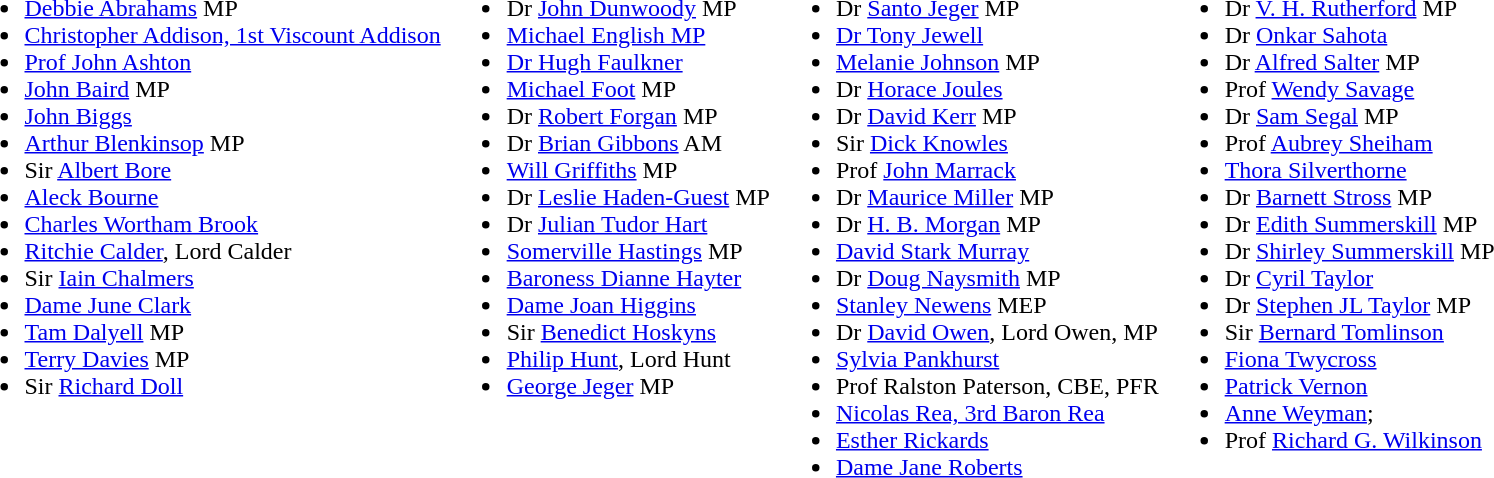<table>
<tr>
<td valign="top"><br><ul><li><a href='#'>Debbie Abrahams</a> MP</li><li><a href='#'>Christopher Addison, 1st Viscount Addison</a></li><li><a href='#'>Prof John Ashton</a></li><li><a href='#'>John Baird</a> MP</li><li><a href='#'>John Biggs</a></li><li><a href='#'>Arthur Blenkinsop</a> MP</li><li>Sir <a href='#'>Albert Bore</a></li><li><a href='#'>Aleck Bourne</a></li><li><a href='#'>Charles Wortham Brook</a></li><li><a href='#'>Ritchie Calder</a>, Lord Calder</li><li>Sir <a href='#'>Iain Chalmers</a></li><li><a href='#'>Dame June Clark</a></li><li><a href='#'>Tam Dalyell</a> MP</li><li><a href='#'>Terry Davies</a> MP</li><li>Sir <a href='#'>Richard Doll</a></li></ul></td>
<td valign="top"><br><ul><li>Dr <a href='#'>John Dunwoody</a> MP</li><li><a href='#'>Michael English MP</a></li><li><a href='#'>Dr Hugh Faulkner</a></li><li><a href='#'>Michael Foot</a> MP</li><li>Dr <a href='#'>Robert Forgan</a> MP</li><li>Dr <a href='#'>Brian Gibbons</a> AM</li><li><a href='#'>Will Griffiths</a> MP</li><li>Dr <a href='#'>Leslie Haden-Guest</a> MP</li><li>Dr <a href='#'>Julian Tudor Hart</a></li><li><a href='#'>Somerville Hastings</a> MP</li><li><a href='#'>Baroness Dianne Hayter</a></li><li><a href='#'>Dame Joan Higgins</a></li><li>Sir <a href='#'>Benedict Hoskyns</a></li><li><a href='#'>Philip Hunt</a>, Lord Hunt</li><li><a href='#'>George Jeger</a> MP</li></ul></td>
<td valign="top"><br><ul><li>Dr <a href='#'>Santo Jeger</a> MP</li><li><a href='#'>Dr Tony Jewell</a></li><li><a href='#'>Melanie Johnson</a> MP</li><li>Dr <a href='#'>Horace Joules</a></li><li>Dr <a href='#'>David Kerr</a> MP</li><li>Sir <a href='#'>Dick Knowles</a></li><li>Prof <a href='#'>John Marrack</a></li><li>Dr <a href='#'>Maurice Miller</a> MP</li><li>Dr <a href='#'>H. B. Morgan</a> MP</li><li><a href='#'>David Stark Murray</a></li><li>Dr <a href='#'>Doug Naysmith</a> MP</li><li><a href='#'>Stanley Newens</a> MEP</li><li>Dr <a href='#'>David Owen</a>, Lord Owen, MP</li><li><a href='#'>Sylvia Pankhurst</a></li><li>Prof Ralston Paterson, CBE, PFR</li><li><a href='#'>Nicolas Rea, 3rd Baron Rea</a></li><li><a href='#'>Esther Rickards</a></li><li><a href='#'>Dame Jane Roberts</a></li></ul></td>
<td valign="top"><br><ul><li>Dr <a href='#'>V. H. Rutherford</a> MP</li><li>Dr <a href='#'>Onkar Sahota</a></li><li>Dr <a href='#'>Alfred Salter</a> MP</li><li>Prof <a href='#'>Wendy Savage</a></li><li>Dr <a href='#'>Sam Segal</a> MP</li><li>Prof <a href='#'>Aubrey Sheiham</a></li><li><a href='#'>Thora Silverthorne</a></li><li>Dr <a href='#'>Barnett Stross</a> MP</li><li>Dr <a href='#'>Edith Summerskill</a> MP</li><li>Dr <a href='#'>Shirley Summerskill</a> MP</li><li>Dr <a href='#'>Cyril Taylor</a></li><li>Dr <a href='#'>Stephen JL Taylor</a> MP</li><li>Sir <a href='#'>Bernard Tomlinson</a></li><li><a href='#'>Fiona Twycross</a></li><li><a href='#'>Patrick Vernon</a></li><li><a href='#'>Anne Weyman</a>;</li><li>Prof <a href='#'>Richard G. Wilkinson</a></li></ul></td>
</tr>
</table>
